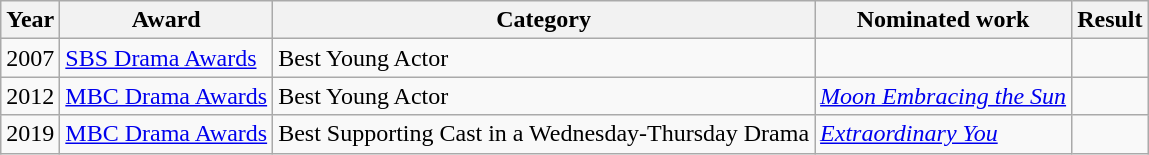<table class="wikitable sortable">
<tr>
<th scope="col">Year</th>
<th>Award</th>
<th scope="col">Category</th>
<th>Nominated work</th>
<th scope="col">Result</th>
</tr>
<tr>
<td>2007</td>
<td><a href='#'>SBS Drama Awards</a></td>
<td>Best Young Actor</td>
<td><em></em></td>
<td></td>
</tr>
<tr>
<td>2012</td>
<td><a href='#'>MBC Drama Awards</a></td>
<td>Best Young Actor</td>
<td><em><a href='#'>Moon Embracing the Sun</a></em></td>
<td></td>
</tr>
<tr>
<td>2019</td>
<td><a href='#'>MBC Drama Awards</a></td>
<td>Best Supporting Cast in a Wednesday-Thursday Drama</td>
<td><em><a href='#'>Extraordinary You</a></em></td>
<td></td>
</tr>
</table>
